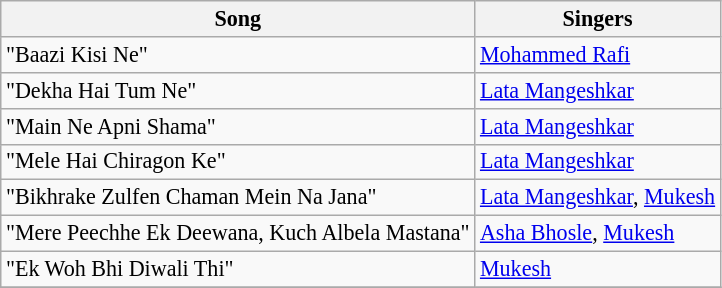<table class="wikitable" style="font-size:92%;">
<tr>
<th>Song</th>
<th>Singers</th>
</tr>
<tr>
<td>"Baazi Kisi Ne"</td>
<td><a href='#'>Mohammed Rafi</a></td>
</tr>
<tr>
<td>"Dekha Hai Tum Ne"</td>
<td><a href='#'>Lata Mangeshkar</a></td>
</tr>
<tr>
<td>"Main Ne Apni Shama"</td>
<td><a href='#'>Lata Mangeshkar</a></td>
</tr>
<tr>
<td>"Mele Hai Chiragon Ke"</td>
<td><a href='#'>Lata Mangeshkar</a></td>
</tr>
<tr>
<td>"Bikhrake Zulfen Chaman Mein Na Jana"</td>
<td><a href='#'>Lata Mangeshkar</a>, <a href='#'>Mukesh</a></td>
</tr>
<tr>
<td>"Mere Peechhe Ek Deewana, Kuch Albela Mastana"</td>
<td><a href='#'>Asha Bhosle</a>, <a href='#'>Mukesh</a></td>
</tr>
<tr>
<td>"Ek Woh Bhi Diwali Thi"</td>
<td><a href='#'>Mukesh</a></td>
</tr>
<tr>
</tr>
</table>
